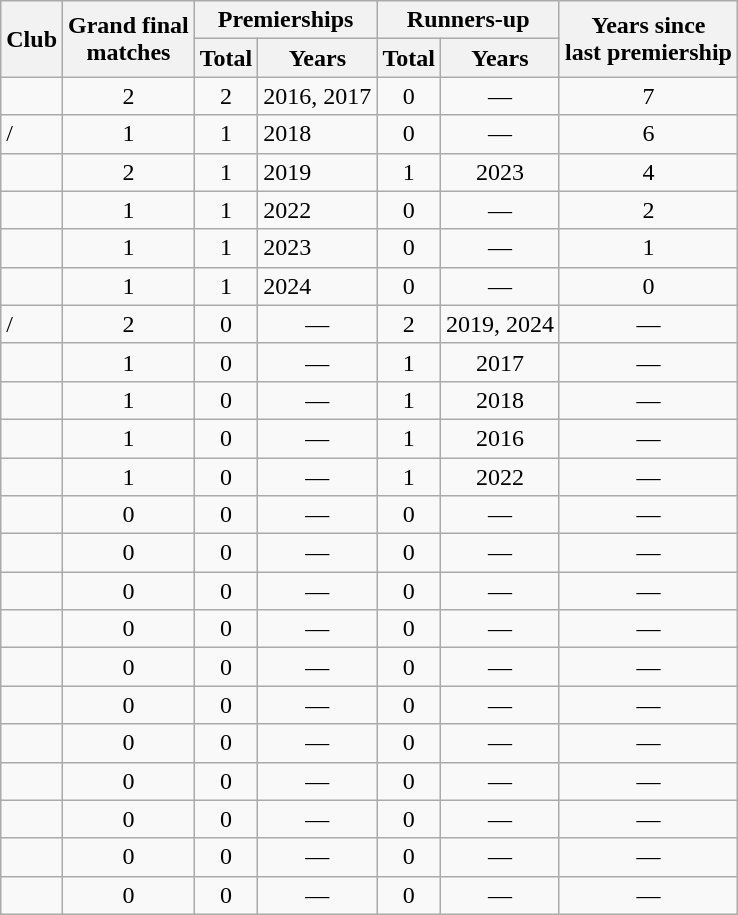<table class="wikitable sortable" style=text-align:center>
<tr>
<th rowspan=2>Club</th>
<th rowspan=2>Grand final<br>matches</th>
<th colspan=2>Premierships</th>
<th colspan=2>Runners-up</th>
<th rowspan=2>Years since<br>last premiership</th>
</tr>
<tr>
<th>Total</th>
<th class=unsortable>Years</th>
<th>Total</th>
<th class=unsortable>Years</th>
</tr>
<tr>
<td align=left></td>
<td>2</td>
<td>2</td>
<td align=left>2016, 2017</td>
<td>0</td>
<td>—</td>
<td>7</td>
</tr>
<tr>
<td align=left> / </td>
<td>1</td>
<td>1</td>
<td align=left>2018</td>
<td>0</td>
<td>—</td>
<td>6</td>
</tr>
<tr>
<td align=left></td>
<td>2</td>
<td>1</td>
<td align=left>2019</td>
<td>1</td>
<td>2023</td>
<td>4</td>
</tr>
<tr>
<td align=left></td>
<td>1</td>
<td>1</td>
<td align=left>2022</td>
<td>0</td>
<td>—</td>
<td>2</td>
</tr>
<tr>
<td align=left></td>
<td>1</td>
<td>1</td>
<td align=left>2023</td>
<td>0</td>
<td>—</td>
<td>1</td>
</tr>
<tr>
<td align=left></td>
<td>1</td>
<td>1</td>
<td align=left>2024</td>
<td>0</td>
<td>—</td>
<td>0</td>
</tr>
<tr>
<td align=left> / </td>
<td>2</td>
<td>0</td>
<td>—</td>
<td>2</td>
<td>2019, 2024</td>
<td>—</td>
</tr>
<tr>
<td align=left></td>
<td>1</td>
<td>0</td>
<td>—</td>
<td>1</td>
<td>2017</td>
<td>—</td>
</tr>
<tr>
<td align=left></td>
<td>1</td>
<td>0</td>
<td>—</td>
<td>1</td>
<td>2018</td>
<td>—</td>
</tr>
<tr>
<td align=left></td>
<td>1</td>
<td>0</td>
<td>—</td>
<td>1</td>
<td>2016</td>
<td>—</td>
</tr>
<tr>
<td align=left></td>
<td>1</td>
<td>0</td>
<td>—</td>
<td>1</td>
<td>2022</td>
<td>—</td>
</tr>
<tr>
<td align=left></td>
<td>0</td>
<td>0</td>
<td>—</td>
<td>0</td>
<td>—</td>
<td>—</td>
</tr>
<tr>
<td align=left></td>
<td>0</td>
<td>0</td>
<td>—</td>
<td>0</td>
<td>—</td>
<td>—</td>
</tr>
<tr>
<td align=left></td>
<td>0</td>
<td>0</td>
<td>—</td>
<td>0</td>
<td>—</td>
<td>—</td>
</tr>
<tr>
<td align=left></td>
<td>0</td>
<td>0</td>
<td>—</td>
<td>0</td>
<td>—</td>
<td>—</td>
</tr>
<tr>
<td align=left></td>
<td>0</td>
<td>0</td>
<td>—</td>
<td>0</td>
<td>—</td>
<td>—</td>
</tr>
<tr>
<td align=left></td>
<td>0</td>
<td>0</td>
<td>—</td>
<td>0</td>
<td>—</td>
<td>—</td>
</tr>
<tr>
<td align=left></td>
<td>0</td>
<td>0</td>
<td>—</td>
<td>0</td>
<td>—</td>
<td>—</td>
</tr>
<tr>
<td align=left></td>
<td>0</td>
<td>0</td>
<td>—</td>
<td>0</td>
<td>—</td>
<td>—</td>
</tr>
<tr>
<td align=left></td>
<td>0</td>
<td>0</td>
<td>—</td>
<td>0</td>
<td>—</td>
<td>—</td>
</tr>
<tr>
<td align=left></td>
<td>0</td>
<td>0</td>
<td>—</td>
<td>0</td>
<td>—</td>
<td>—</td>
</tr>
<tr>
<td align=left></td>
<td>0</td>
<td>0</td>
<td>—</td>
<td>0</td>
<td>—</td>
<td>—</td>
</tr>
</table>
